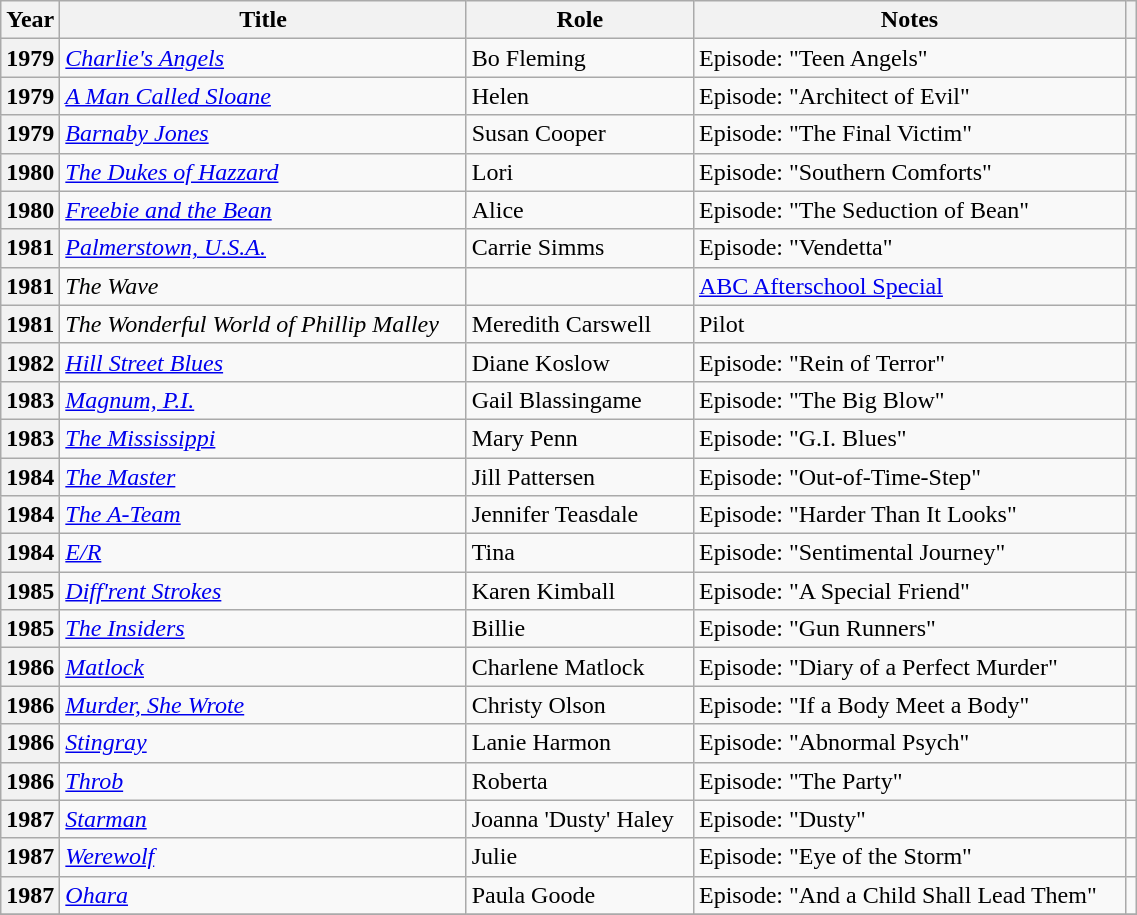<table class="wikitable plainrowheaders sortable" style="margin-right: 0; width:60%">
<tr>
<th style="width:2%">Year</th>
<th style="width:%">Title</th>
<th style="width:20%">Role</th>
<th>Notes</th>
<th style="width:1%" class="unsortable"></th>
</tr>
<tr>
<th scope="row">1979</th>
<td><em><a href='#'>Charlie's Angels</a></em></td>
<td>Bo Fleming</td>
<td>Episode: "Teen Angels"</td>
<td style="text-align:center;"></td>
</tr>
<tr>
<th scope="row">1979</th>
<td><em><a href='#'>A Man Called Sloane</a></em></td>
<td>Helen</td>
<td>Episode: "Architect of Evil"</td>
<td style="text-align:center;"></td>
</tr>
<tr>
<th scope="row">1979</th>
<td><em><a href='#'>Barnaby Jones</a></em></td>
<td>Susan Cooper</td>
<td>Episode: "The Final Victim"</td>
<td style="text-align:center;"></td>
</tr>
<tr>
<th scope="row">1980</th>
<td><em><a href='#'>The Dukes of Hazzard</a></em></td>
<td>Lori</td>
<td>Episode: "Southern Comforts"</td>
<td style="text-align:center;"></td>
</tr>
<tr>
<th scope="row">1980</th>
<td><em><a href='#'>Freebie and the Bean</a></em></td>
<td>Alice</td>
<td>Episode: "The Seduction of Bean"</td>
<td style="text-align:center;"></td>
</tr>
<tr>
<th scope="row">1981</th>
<td><em><a href='#'>Palmerstown, U.S.A.</a></em></td>
<td>Carrie Simms</td>
<td>Episode: "Vendetta"</td>
<td style="text-align:center;"></td>
</tr>
<tr>
<th scope="row">1981</th>
<td><em>The Wave</em></td>
<td></td>
<td><a href='#'>ABC Afterschool Special</a></td>
<td style="text-align:center;"></td>
</tr>
<tr>
<th scope="row">1981</th>
<td><em>The Wonderful World of Phillip Malley</em></td>
<td>Meredith Carswell</td>
<td>Pilot</td>
<td style="text-align:center;"></td>
</tr>
<tr>
<th scope="row">1982</th>
<td><em><a href='#'>Hill Street Blues</a></em></td>
<td>Diane Koslow</td>
<td>Episode: "Rein of Terror"</td>
<td style="text-align:center;"></td>
</tr>
<tr>
<th scope="row">1983</th>
<td><em><a href='#'>Magnum, P.I.</a></em></td>
<td>Gail Blassingame</td>
<td>Episode: "The Big Blow"</td>
<td style="text-align:center;"></td>
</tr>
<tr>
<th scope="row">1983</th>
<td><em><a href='#'>The Mississippi</a></em></td>
<td>Mary Penn</td>
<td>Episode: "G.I. Blues"</td>
<td style="text-align:center;"></td>
</tr>
<tr>
<th scope="row">1984</th>
<td><em><a href='#'>The Master</a></em></td>
<td>Jill Pattersen</td>
<td>Episode: "Out-of-Time-Step"</td>
<td style="text-align:center;"></td>
</tr>
<tr>
<th scope="row">1984</th>
<td><em><a href='#'>The A-Team</a></em></td>
<td>Jennifer Teasdale</td>
<td>Episode: "Harder Than It Looks"</td>
<td style="text-align:center;"></td>
</tr>
<tr>
<th scope="row">1984</th>
<td><em><a href='#'>E/R</a></em></td>
<td>Tina</td>
<td>Episode: "Sentimental Journey"</td>
<td style="text-align:center;"></td>
</tr>
<tr>
<th scope="row">1985</th>
<td><em><a href='#'>Diff'rent Strokes</a></em></td>
<td>Karen Kimball</td>
<td>Episode: "A Special Friend"</td>
<td style="text-align:center;"></td>
</tr>
<tr>
<th scope="row">1985</th>
<td><em><a href='#'>The Insiders</a></em></td>
<td>Billie</td>
<td>Episode: "Gun Runners"</td>
<td style="text-align:center;"></td>
</tr>
<tr>
<th scope="row">1986</th>
<td><em><a href='#'>Matlock</a></em></td>
<td>Charlene Matlock</td>
<td>Episode: "Diary of a Perfect Murder"</td>
<td style="text-align:center;"></td>
</tr>
<tr>
<th scope="row">1986</th>
<td><em><a href='#'>Murder, She Wrote</a></em></td>
<td>Christy Olson</td>
<td>Episode: "If a Body Meet a Body"</td>
<td style="text-align:center;"></td>
</tr>
<tr>
<th scope="row">1986</th>
<td><em><a href='#'>Stingray</a></em></td>
<td>Lanie Harmon</td>
<td>Episode: "Abnormal Psych"</td>
<td style="text-align:center;"></td>
</tr>
<tr>
<th scope="row">1986</th>
<td><em><a href='#'>Throb</a></em></td>
<td>Roberta</td>
<td>Episode: "The Party"</td>
<td style="text-align:center;"></td>
</tr>
<tr>
<th scope="row">1987</th>
<td><em><a href='#'>Starman</a></em></td>
<td>Joanna 'Dusty' Haley</td>
<td>Episode: "Dusty"</td>
<td style="text-align:center;"></td>
</tr>
<tr>
<th scope="row">1987</th>
<td><em><a href='#'>Werewolf</a></em></td>
<td>Julie</td>
<td>Episode: "Eye of the Storm"</td>
<td style="text-align:center;"></td>
</tr>
<tr>
<th scope="row">1987</th>
<td><em><a href='#'>Ohara</a></em></td>
<td>Paula Goode</td>
<td>Episode: "And a Child Shall Lead Them"</td>
<td style="text-align:center;"></td>
</tr>
<tr>
</tr>
</table>
